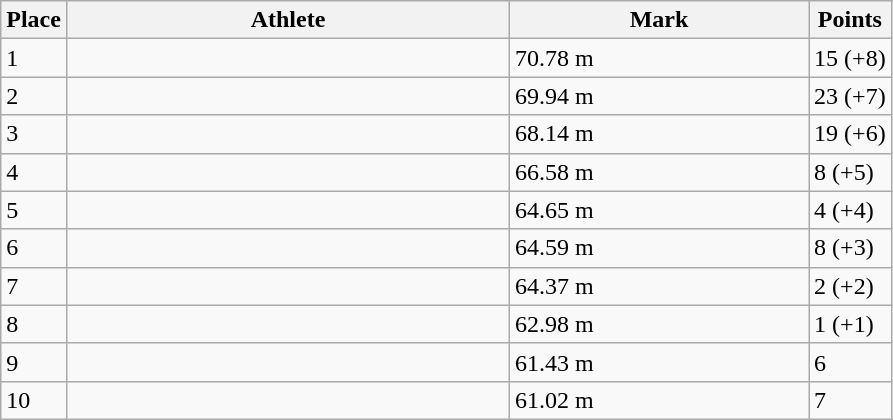<table class="wikitable sortable">
<tr>
<th>Place</th>
<th style="width:18em">Athlete</th>
<th style="width:12em">Mark</th>
<th>Points</th>
</tr>
<tr>
<td>1</td>
<td></td>
<td>70.78 m     </td>
<td>15 (+8)</td>
</tr>
<tr>
<td>2</td>
<td></td>
<td>69.94 m</td>
<td>23 (+7)</td>
</tr>
<tr>
<td>3</td>
<td></td>
<td>68.14 m</td>
<td>19 (+6)</td>
</tr>
<tr>
<td>4</td>
<td></td>
<td>66.58 m</td>
<td>8 (+5)</td>
</tr>
<tr>
<td>5</td>
<td></td>
<td>64.65 m</td>
<td>4 (+4)</td>
</tr>
<tr>
<td>6</td>
<td></td>
<td>64.59 m</td>
<td>8 (+3)</td>
</tr>
<tr>
<td>7</td>
<td></td>
<td>64.37 m</td>
<td>2 (+2)</td>
</tr>
<tr>
<td>8</td>
<td></td>
<td>62.98 m</td>
<td>1 (+1)</td>
</tr>
<tr>
<td>9</td>
<td></td>
<td>61.43 m</td>
<td>6</td>
</tr>
<tr>
<td>10</td>
<td></td>
<td>61.02 m</td>
<td>7</td>
</tr>
</table>
